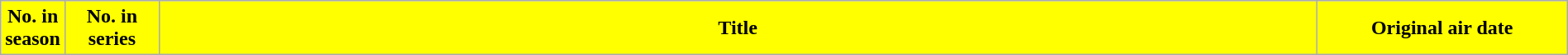<table class="wikitable plainrowheaders" style="width:100%">
<tr>
<th style="background:#FFFF00; width:4%">No. in<br>season</th>
<th style="background:#FFFF00; width:6%">No. in<br>series</th>
<th style="background:#FFFF00">Title</th>
<th style="background:#FFFF00; width:16%">Original air date<br>




</th>
</tr>
</table>
